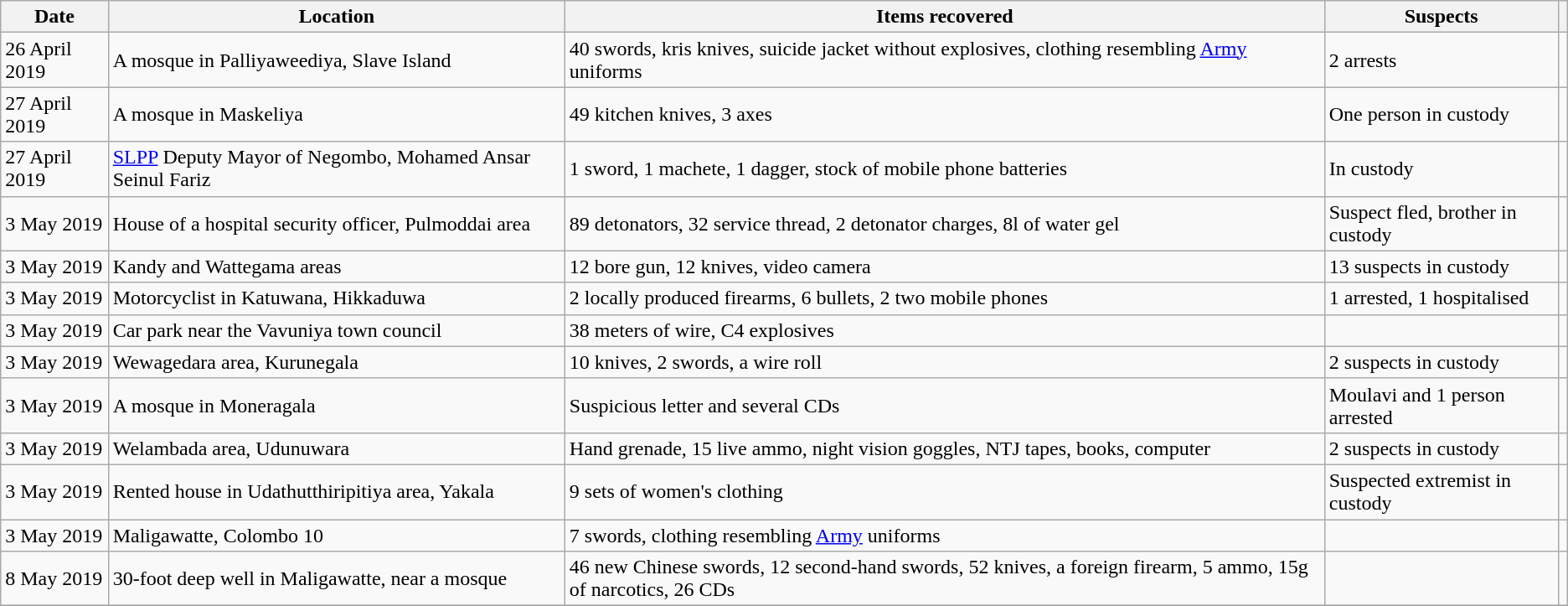<table class="wikitable">
<tr>
<th scope="col">Date</th>
<th scope="col">Location</th>
<th scope="col">Items recovered</th>
<th scope="col">Suspects</th>
<th scope="col"></th>
</tr>
<tr>
<td>26 April 2019</td>
<td>A mosque in Palliyaweediya, Slave Island</td>
<td>40 swords, kris knives, suicide jacket without explosives, clothing resembling <a href='#'>Army</a> uniforms</td>
<td>2 arrests</td>
<td></td>
</tr>
<tr>
<td>27 April 2019</td>
<td>A mosque in Maskeliya</td>
<td>49 kitchen knives, 3 axes</td>
<td>One person in custody</td>
<td></td>
</tr>
<tr>
<td>27 April 2019</td>
<td><a href='#'>SLPP</a> Deputy Mayor of Negombo, Mohamed Ansar Seinul Fariz</td>
<td>1 sword, 1 machete, 1 dagger, stock of mobile phone batteries</td>
<td>In custody</td>
<td></td>
</tr>
<tr>
<td>3 May 2019</td>
<td>House of a hospital security officer, Pulmoddai area</td>
<td>89 detonators, 32 service thread, 2 detonator charges, 8l of water gel</td>
<td>Suspect fled, brother in custody</td>
<td></td>
</tr>
<tr>
<td>3 May 2019</td>
<td>Kandy and Wattegama areas</td>
<td>12 bore gun, 12 knives, video camera</td>
<td>13 suspects in custody</td>
<td></td>
</tr>
<tr>
<td>3 May 2019</td>
<td>Motorcyclist in Katuwana, Hikkaduwa</td>
<td>2 locally produced firearms, 6 bullets, 2 two mobile phones</td>
<td>1 arrested, 1 hospitalised</td>
<td></td>
</tr>
<tr>
<td>3 May 2019</td>
<td>Car park near the Vavuniya town council</td>
<td>38 meters of wire, C4 explosives</td>
<td></td>
<td></td>
</tr>
<tr>
<td>3 May 2019</td>
<td>Wewagedara area, Kurunegala</td>
<td>10 knives, 2 swords, a wire roll</td>
<td>2 suspects in custody</td>
<td></td>
</tr>
<tr>
<td>3 May 2019</td>
<td>A mosque in Moneragala</td>
<td>Suspicious letter and several CDs</td>
<td>Moulavi and 1 person arrested</td>
<td></td>
</tr>
<tr>
<td>3 May 2019</td>
<td>Welambada area, Udunuwara</td>
<td>Hand grenade, 15 live ammo, night vision goggles, NTJ tapes, books, computer</td>
<td>2 suspects in custody</td>
<td></td>
</tr>
<tr>
<td>3 May 2019</td>
<td>Rented house in Udathutthiripitiya area, Yakala</td>
<td>9 sets of women's clothing</td>
<td>Suspected extremist in custody</td>
<td></td>
</tr>
<tr>
<td>3 May 2019</td>
<td>Maligawatte, Colombo 10</td>
<td>7 swords, clothing resembling <a href='#'>Army</a> uniforms</td>
<td></td>
<td></td>
</tr>
<tr>
<td>8 May 2019</td>
<td>30-foot deep well in Maligawatte, near a mosque</td>
<td>46 new Chinese swords, 12 second-hand swords, 52 knives, a foreign firearm, 5 ammo, 15g of narcotics, 26 CDs</td>
<td></td>
<td></td>
</tr>
<tr>
</tr>
</table>
